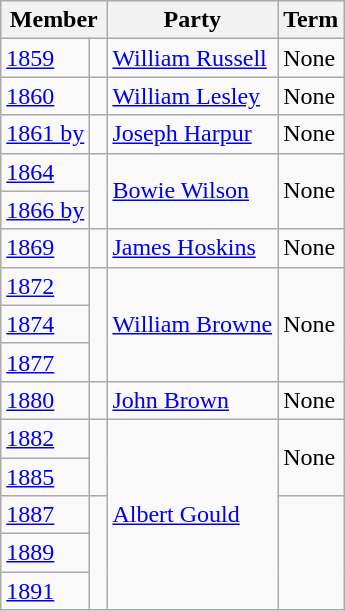<table class="wikitable">
<tr>
<th colspan="2">Member</th>
<th>Party</th>
<th>Term</th>
</tr>
<tr>
<td><a href='#'>1859</a></td>
<td> </td>
<td><a href='#'>William Russell</a></td>
<td>None</td>
</tr>
<tr>
<td><a href='#'>1860</a></td>
<td> </td>
<td><a href='#'>William Lesley</a></td>
<td>None</td>
</tr>
<tr>
<td><a href='#'>1861 by</a></td>
<td> </td>
<td><a href='#'>Joseph Harpur</a></td>
<td>None</td>
</tr>
<tr>
<td><a href='#'>1864</a></td>
<td rowspan="2" > </td>
<td rowspan="2"><a href='#'>Bowie Wilson</a></td>
<td rowspan="2">None</td>
</tr>
<tr>
<td><a href='#'>1866 by</a></td>
</tr>
<tr>
<td><a href='#'>1869</a></td>
<td> </td>
<td><a href='#'>James Hoskins</a></td>
<td>None</td>
</tr>
<tr>
<td><a href='#'>1872</a></td>
<td rowspan="3" > </td>
<td rowspan="3"><a href='#'>William Browne</a></td>
<td rowspan="3">None</td>
</tr>
<tr>
<td><a href='#'>1874</a></td>
</tr>
<tr>
<td><a href='#'>1877</a></td>
</tr>
<tr>
<td><a href='#'>1880</a></td>
<td> </td>
<td><a href='#'>John Brown</a></td>
<td>None</td>
</tr>
<tr>
<td><a href='#'>1882</a></td>
<td rowspan="2" > </td>
<td rowspan="5"><a href='#'>Albert Gould</a></td>
<td rowspan="2">None</td>
</tr>
<tr>
<td><a href='#'>1885</a></td>
</tr>
<tr>
<td><a href='#'>1887</a></td>
<td rowspan="3" > </td>
<td rowspan="3"></td>
</tr>
<tr>
<td><a href='#'>1889</a></td>
</tr>
<tr>
<td><a href='#'>1891</a></td>
</tr>
</table>
